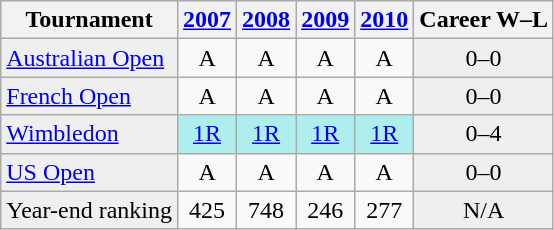<table class="wikitable">
<tr style="background:#efefef;">
<th>Tournament</th>
<th><a href='#'>2007</a></th>
<th><a href='#'>2008</a></th>
<th><a href='#'>2009</a></th>
<th><a href='#'>2010</a></th>
<th>Career W–L</th>
</tr>
<tr>
<td style="background:#EFEFEF;"><a href='#'>Australian Open</a></td>
<td style="text-align:center;">A</td>
<td style="text-align:center;">A</td>
<td style="text-align:center;">A</td>
<td style="text-align:center;">A</td>
<td style="text-align:center; background:#efefef;">0–0</td>
</tr>
<tr>
<td style="background:#EFEFEF;"><a href='#'>French Open</a></td>
<td style="text-align:center;">A</td>
<td style="text-align:center;">A</td>
<td style="text-align:center;">A</td>
<td style="text-align:center;">A</td>
<td style="text-align:center; background:#efefef;">0–0</td>
</tr>
<tr>
<td style="background:#EFEFEF;"><a href='#'>Wimbledon</a></td>
<td style="text-align:center; background:#afeeee;"><a href='#'>1R</a></td>
<td style="text-align:center; background:#afeeee;"><a href='#'>1R</a></td>
<td style="text-align:center; background:#afeeee;"><a href='#'>1R</a></td>
<td style="text-align:center; background:#afeeee;"><a href='#'>1R</a></td>
<td style="text-align:center; background:#efefef;">0–4</td>
</tr>
<tr>
<td style="background:#EFEFEF;"><a href='#'>US Open</a></td>
<td style="text-align:center;">A</td>
<td style="text-align:center;">A</td>
<td style="text-align:center;">A</td>
<td style="text-align:center;">A</td>
<td style="text-align:center; background:#efefef;">0–0</td>
</tr>
<tr>
<td style="background:#EFEFEF;">Year-end ranking</td>
<td style="text-align:center;">425</td>
<td style="text-align:center;">748</td>
<td style="text-align:center;">246</td>
<td style="text-align:center;">277</td>
<td style="text-align:center; background:#efefef;">N/A</td>
</tr>
</table>
